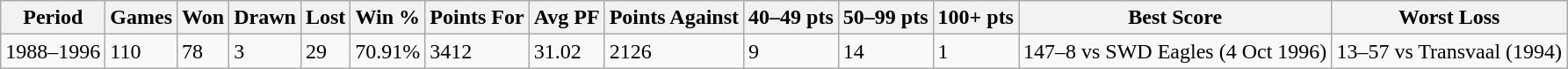<table class="wikitable">
<tr>
<th>Period</th>
<th>Games</th>
<th>Won</th>
<th>Drawn</th>
<th>Lost</th>
<th>Win %</th>
<th>Points For</th>
<th>Avg PF</th>
<th>Points Against</th>
<th>40–49 pts</th>
<th>50–99 pts</th>
<th>100+ pts</th>
<th>Best Score</th>
<th>Worst Loss</th>
</tr>
<tr>
<td>1988–1996</td>
<td>110</td>
<td>78</td>
<td>3</td>
<td>29</td>
<td>70.91%</td>
<td>3412</td>
<td>31.02</td>
<td>2126</td>
<td>9</td>
<td>14</td>
<td>1</td>
<td>147–8 vs SWD Eagles (4 Oct 1996)</td>
<td>13–57 vs Transvaal (1994)</td>
</tr>
</table>
